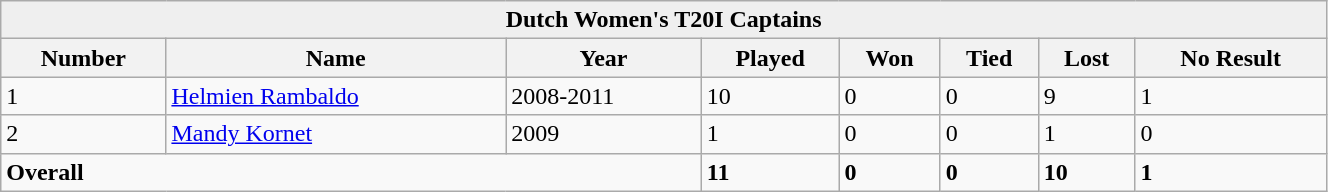<table class="wikitable" style="width:70%;">
<tr>
<th style="background:#efefef;" colspan="9">Dutch Women's T20I Captains</th>
</tr>
<tr style="background:#efefef;">
<th>Number</th>
<th>Name</th>
<th>Year</th>
<th>Played</th>
<th>Won</th>
<th>Tied</th>
<th>Lost</th>
<th>No Result</th>
</tr>
<tr>
<td>1</td>
<td><a href='#'>Helmien Rambaldo</a></td>
<td>2008-2011</td>
<td>10</td>
<td>0</td>
<td>0</td>
<td>9</td>
<td>1</td>
</tr>
<tr>
<td>2</td>
<td><a href='#'>Mandy Kornet</a></td>
<td>2009</td>
<td>1</td>
<td>0</td>
<td>0</td>
<td>1</td>
<td>0</td>
</tr>
<tr>
<td colspan=3><strong>Overall</strong></td>
<td><strong>11</strong></td>
<td><strong>0</strong></td>
<td><strong>0</strong></td>
<td><strong>10</strong></td>
<td><strong>1</strong></td>
</tr>
</table>
